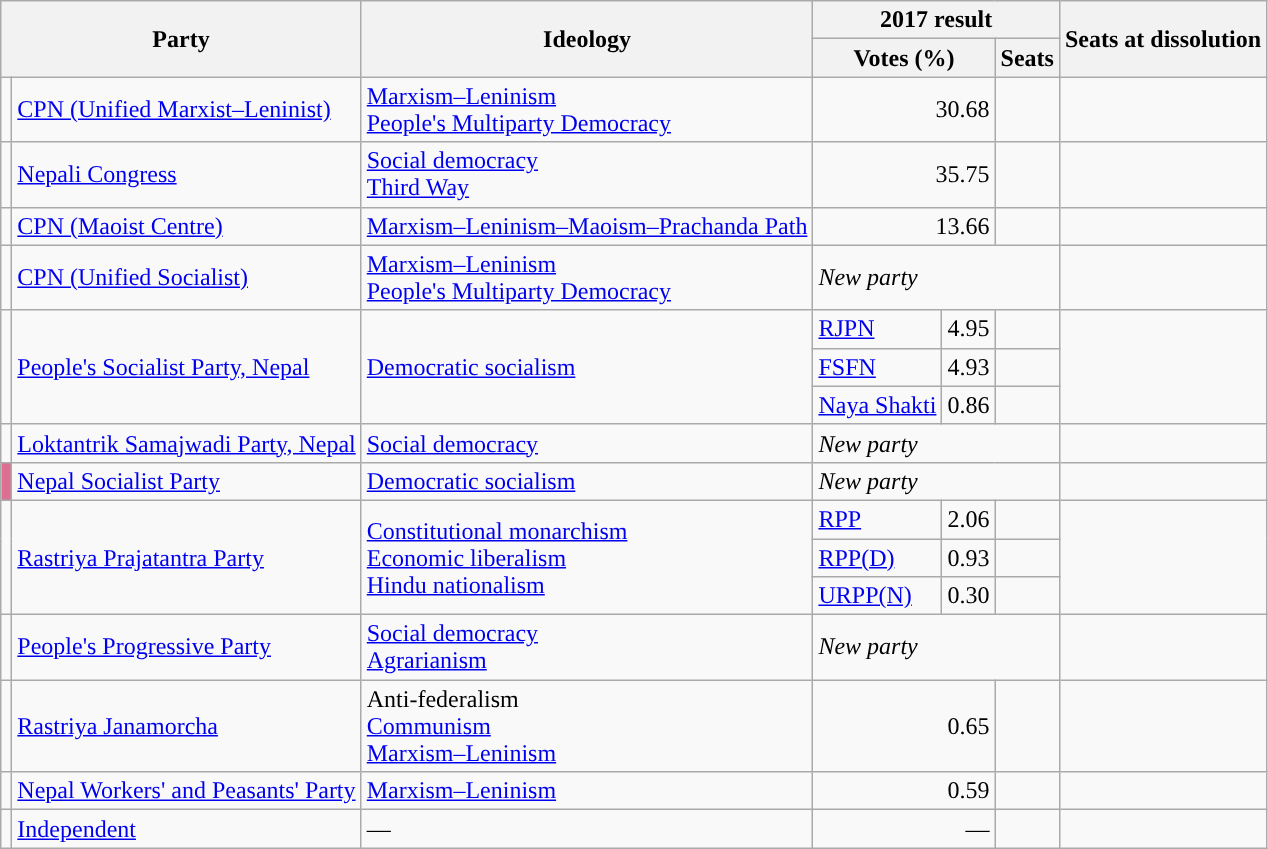<table class="wikitable">
<tr>
<th colspan="2" rowspan="2">Party</th>
<th rowspan="2">Ideology</th>
<th colspan="3">2017 result</th>
<th rowspan="2">Seats at dissolution</th>
</tr>
<tr>
<th colspan="2">Votes (%)</th>
<th>Seats</th>
</tr>
<tr>
<td></td>
<td><a href='#'>CPN (Unified Marxist–Leninist)</a></td>
<td><a href='#'>Marxism–Leninism</a><br><a href='#'>People's Multiparty Democracy</a></td>
<td colspan="2" align=right>30.68</td>
<td></td>
<td></td>
</tr>
<tr>
<td></td>
<td><a href='#'>Nepali Congress</a></td>
<td><a href='#'>Social democracy</a><br><a href='#'>Third Way</a></td>
<td colspan="2" align="right">35.75</td>
<td></td>
<td></td>
</tr>
<tr>
<td></td>
<td><a href='#'>CPN (Maoist Centre)</a></td>
<td><a href='#'>Marxism–Leninism–Maoism–Prachanda Path</a></td>
<td colspan="2" align="right">13.66</td>
<td></td>
<td></td>
</tr>
<tr>
<td></td>
<td><a href='#'>CPN (Unified Socialist)</a></td>
<td><a href='#'>Marxism–Leninism</a><br><a href='#'>People's Multiparty Democracy</a></td>
<td colspan="3"><em>New party</em></td>
<td></td>
</tr>
<tr>
<td rowspan="3"></td>
<td rowspan="3"><a href='#'>People's Socialist Party, Nepal</a></td>
<td rowspan="3"><a href='#'>Democratic socialism</a></td>
<td><a href='#'>RJPN</a></td>
<td>4.95</td>
<td></td>
<td rowspan="3"></td>
</tr>
<tr>
<td><a href='#'>FSFN</a></td>
<td>4.93</td>
<td></td>
</tr>
<tr>
<td><a href='#'>Naya Shakti</a></td>
<td>0.86</td>
<td></td>
</tr>
<tr>
<td></td>
<td><a href='#'>Loktantrik Samajwadi Party, Nepal</a></td>
<td><a href='#'>Social democracy</a></td>
<td colspan="3"><em>New party</em></td>
<td></td>
</tr>
<tr>
<td bgcolor=#db7093></td>
<td><a href='#'>Nepal Socialist Party</a></td>
<td><a href='#'>Democratic socialism</a></td>
<td colspan="3"><em>New party</em></td>
<td></td>
</tr>
<tr>
<td rowspan="3"></td>
<td rowspan="3"><a href='#'>Rastriya Prajatantra Party</a></td>
<td rowspan="3"><a href='#'>Constitutional monarchism</a><br><a href='#'>Economic liberalism</a><br><a href='#'>Hindu nationalism</a></td>
<td><a href='#'>RPP</a></td>
<td>2.06</td>
<td></td>
<td rowspan="3"></td>
</tr>
<tr>
<td><a href='#'>RPP(D)</a></td>
<td>0.93</td>
<td></td>
</tr>
<tr>
<td><a href='#'>URPP(N)</a></td>
<td>0.30</td>
<td></td>
</tr>
<tr>
<td></td>
<td><a href='#'>People's Progressive Party</a></td>
<td><a href='#'>Social democracy</a><br><a href='#'>Agrarianism</a></td>
<td colspan="3"><em>New party</em></td>
<td></td>
</tr>
<tr>
<td></td>
<td><a href='#'>Rastriya Janamorcha</a></td>
<td>Anti-federalism<br><a href='#'>Communism</a><br><a href='#'>Marxism–Leninism</a></td>
<td colspan="2" align=right>0.65</td>
<td></td>
<td></td>
</tr>
<tr>
<td></td>
<td><a href='#'>Nepal Workers' and Peasants' Party</a></td>
<td><a href='#'>Marxism–Leninism</a></td>
<td colspan="2" align=right>0.59</td>
<td></td>
<td></td>
</tr>
<tr>
<td></td>
<td><a href='#'>Independent</a></td>
<td>—</td>
<td colspan="2" align=right>—</td>
<td></td>
<td></td>
</tr>
</table>
